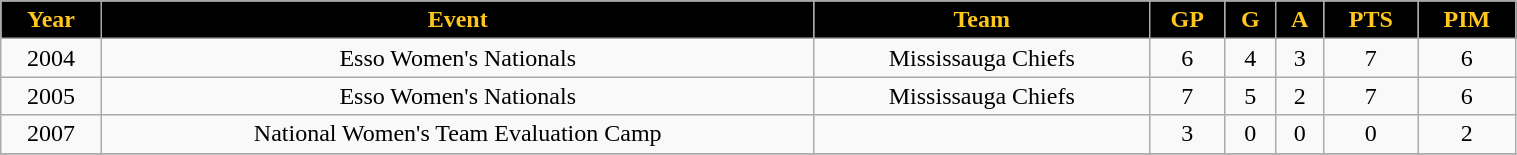<table class="wikitable" width="80%">
<tr align="center"  style=" background:black;color:#FFC61E;">
<td><strong>Year</strong></td>
<td><strong>Event</strong></td>
<td><strong>Team</strong></td>
<td><strong>GP</strong></td>
<td><strong>G</strong></td>
<td><strong>A</strong></td>
<td><strong>PTS</strong></td>
<td><strong>PIM</strong></td>
</tr>
<tr align="center" bgcolor="">
<td>2004</td>
<td>Esso Women's Nationals</td>
<td>Mississauga Chiefs</td>
<td>6</td>
<td>4</td>
<td>3</td>
<td>7</td>
<td>6</td>
</tr>
<tr align="center" bgcolor="">
<td>2005</td>
<td>Esso Women's Nationals</td>
<td>Mississauga Chiefs</td>
<td>7</td>
<td>5</td>
<td>2</td>
<td>7</td>
<td>6</td>
</tr>
<tr align="center" bgcolor="">
<td>2007</td>
<td>National Women's Team Evaluation Camp</td>
<td></td>
<td>3</td>
<td>0</td>
<td>0</td>
<td>0</td>
<td>2</td>
</tr>
<tr align="center" bgcolor="">
</tr>
</table>
